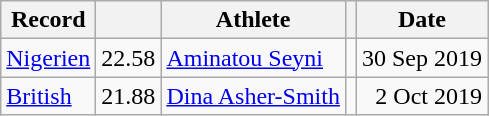<table class="wikitable">
<tr>
<th>Record</th>
<th></th>
<th>Athlete</th>
<th></th>
<th>Date</th>
</tr>
<tr>
<td><a href='#'>Nigerien</a></td>
<td>22.58</td>
<td><a href='#'>Aminatou Seyni</a></td>
<td></td>
<td align=right>30 Sep 2019</td>
</tr>
<tr>
<td><a href='#'>British</a></td>
<td>21.88</td>
<td><a href='#'>Dina Asher-Smith</a></td>
<td></td>
<td align=right>2 Oct 2019</td>
</tr>
</table>
